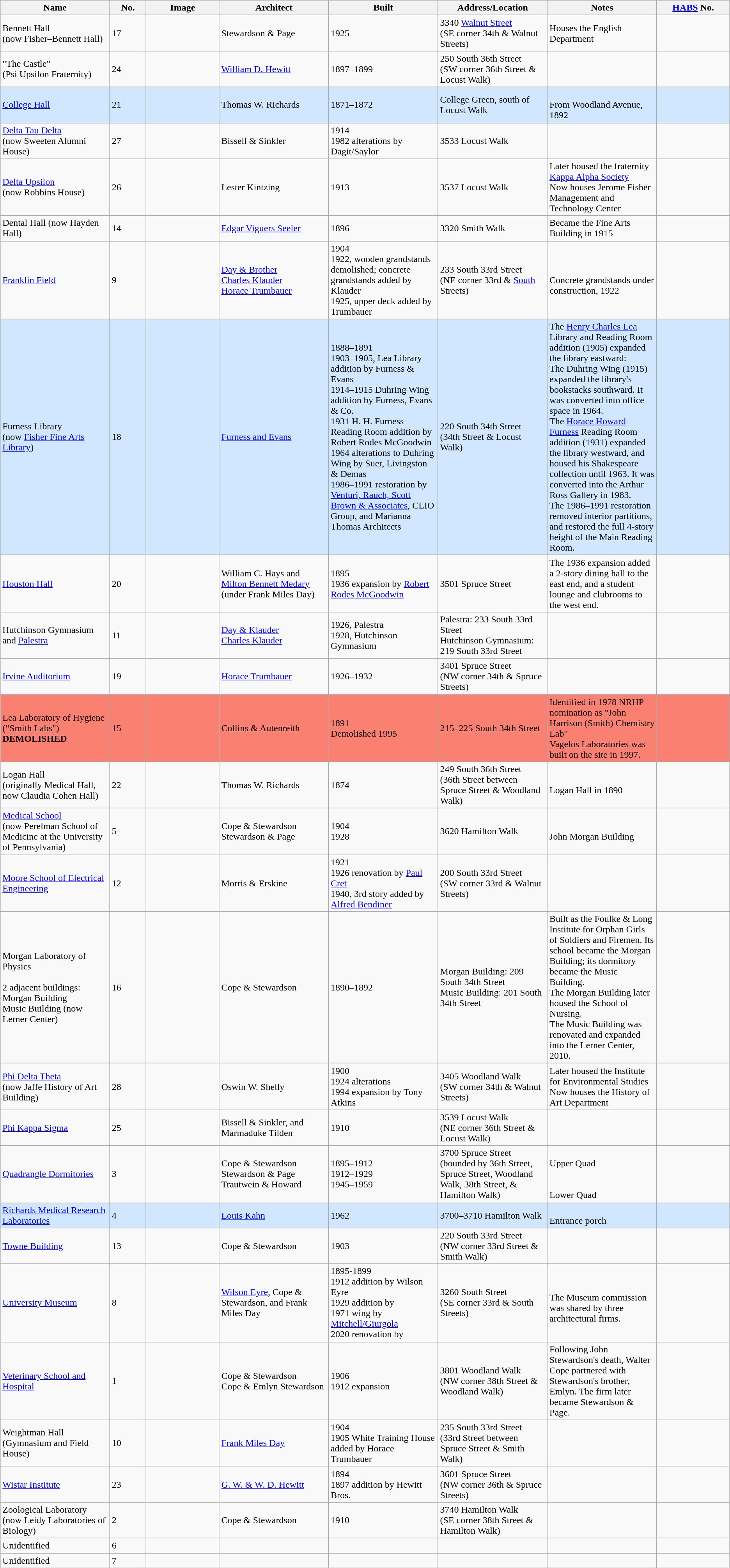<table class="wikitable sortable">
<tr>
<th width="15%">Name</th>
<th width="5%">No.</th>
<th width="10%">Image</th>
<th width="15%">Architect</th>
<th width="15%">Built</th>
<th width="15%">Address/Location</th>
<th width="15%">Notes</th>
<th width="10%"><a href='#'>HABS</a> No.</th>
</tr>
<tr>
<td>Bennett Hall<br>(now Fisher–Bennett Hall)</td>
<td>17</td>
<td></td>
<td>Stewardson & Page</td>
<td>1925</td>
<td>3340 <a href='#'>Walnut Street</a><br>(SE corner 34th & Walnut Streets)</td>
<td>Houses the English Department</td>
<td></td>
</tr>
<tr>
<td>"The Castle"<br>(Psi Upsilon Fraternity)</td>
<td>24</td>
<td></td>
<td><a href='#'>William D. Hewitt</a></td>
<td>1897–1899</td>
<td>250 South 36th Street<br>(SW corner 36th Street & Locust Walk)</td>
<td></td>
<td></td>
</tr>
<tr style="background-color:#D0E7FF">
<td><a href='#'>College Hall</a></td>
<td>21</td>
<td></td>
<td>Thomas W. Richards</td>
<td>1871–1872</td>
<td>College Green, south of Locust Walk</td>
<td><br>From Woodland Avenue, 1892</td>
<td></td>
</tr>
<tr>
<td><a href='#'>Delta Tau Delta</a><br>(now Sweeten Alumni House)</td>
<td>27</td>
<td></td>
<td>Bissell & Sinkler</td>
<td>1914<br>1982 alterations by Dagit/Saylor</td>
<td>3533 Locust Walk</td>
<td></td>
<td></td>
</tr>
<tr>
<td><a href='#'>Delta Upsilon</a><br>(now Robbins House)</td>
<td>26</td>
<td></td>
<td>Lester Kintzing</td>
<td>1913</td>
<td>3537 Locust Walk</td>
<td>Later housed the fraternity <a href='#'>Kappa Alpha Society</a><br>Now houses Jerome Fisher Management and Technology Center</td>
<td></td>
</tr>
<tr>
<td>Dental Hall (now Hayden Hall)</td>
<td>14</td>
<td></td>
<td><a href='#'>Edgar Viguers Seeler</a></td>
<td>1896</td>
<td>3320 Smith Walk</td>
<td>Became the Fine Arts Building in 1915</td>
<td></td>
</tr>
<tr>
<td><a href='#'>Franklin Field</a></td>
<td>9</td>
<td></td>
<td><a href='#'>Day & Brother</a><br><a href='#'>Charles Klauder</a><br><a href='#'>Horace Trumbauer</a></td>
<td>1904<br>1922, wooden grandstands demolished; concrete grandstands added by Klauder<br>1925, upper deck added by Trumbauer</td>
<td>233 South 33rd Street<br>(NE corner 33rd & <a href='#'>South</a> Streets)</td>
<td><br>Concrete grandstands under construction, 1922</td>
<td></td>
</tr>
<tr style="background-color:#D0E7FF">
<td>Furness Library<br>(now <a href='#'>Fisher Fine Arts Library</a>)</td>
<td>18</td>
<td><br><br><br><br><br><br></td>
<td><a href='#'>Furness and Evans</a></td>
<td>1888–1891<br>1903–1905, Lea Library addition by Furness & Evans<br>1914–1915 Duhring Wing addition by Furness, Evans & Co.<br>1931 H. H. Furness Reading Room addition by Robert Rodes McGoodwin<br>1964 alterations to Duhring Wing by Suer, Livingston & Demas<br>1986–1991 restoration by <a href='#'>Venturi, Rauch, Scott Brown & Associates</a>, CLIO Group, and Marianna Thomas Architects</td>
<td>220 South 34th Street<br>(34th Street & Locust Walk)</td>
<td>The <a href='#'>Henry Charles Lea</a> Library and Reading Room addition (1905) expanded the library eastward:<br>The Duhring Wing (1915) expanded the library's bookstacks southward. It was converted into office space in 1964.<br>The <a href='#'>Horace Howard Furness</a> Reading Room addition (1931) expanded the library westward, and housed his Shakespeare collection until 1963. It was converted into the Arthur Ross Gallery in 1983.<br>The 1986–1991 restoration removed interior partitions, and restored the full 4-story height of the Main Reading Room.</td>
<td></td>
</tr>
<tr>
<td><a href='#'>Houston Hall</a></td>
<td>20</td>
<td></td>
<td>William C. Hays and <a href='#'>Milton Bennett Medary</a><br>(under Frank Miles Day)</td>
<td>1895<br>1936 expansion by <a href='#'>Robert Rodes McGoodwin</a></td>
<td>3501 Spruce Street</td>
<td>The 1936 expansion added a 2-story dining hall to the east end, and a student lounge and clubrooms to the west end.</td>
<td></td>
</tr>
<tr>
<td>Hutchinson Gymnasium and <a href='#'>Palestra</a></td>
<td>11</td>
<td></td>
<td><a href='#'>Day & Klauder</a><br><a href='#'>Charles Klauder</a></td>
<td>1926, Palestra<br>1928, Hutchinson Gymnasium</td>
<td>Palestra: 233 South 33rd Street<br>Hutchinson Gymnasium: 219 South 33rd Street</td>
<td></td>
<td></td>
</tr>
<tr>
<td><a href='#'>Irvine Auditorium</a></td>
<td>19</td>
<td></td>
<td><a href='#'>Horace Trumbauer</a></td>
<td>1926–1932</td>
<td>3401 Spruce Street<br>(NW corner 34th & Spruce Streets)</td>
<td></td>
<td></td>
</tr>
<tr style="background:#FA8072">
<td>Lea Laboratory of Hygiene<br>("Smith Labs")<br><strong>DEMOLISHED</strong></td>
<td>15</td>
<td></td>
<td>Collins & Autenreith</td>
<td>1891<br>Demolished 1995</td>
<td>215–225 South 34th Street</td>
<td>Identified in 1978 NRHP nomination as "John Harrison (Smith) Chemistry Lab"<br>Vagelos Laboratories was built on the site in 1997.</td>
<td></td>
</tr>
<tr>
<td>Logan Hall<br>(originally Medical Hall,<br>now Claudia Cohen Hall)</td>
<td>22</td>
<td></td>
<td>Thomas W. Richards</td>
<td>1874</td>
<td>249 South 36th Street<br>(36th Street between Spruce Street & Woodland Walk)</td>
<td><br>Logan Hall in 1890</td>
<td></td>
</tr>
<tr>
<td><a href='#'>Medical School</a><br>(now Perelman School of Medicine at the University of Pennsylvania)</td>
<td>5</td>
<td></td>
<td>Cope & Stewardson<br>Stewardson & Page</td>
<td>1904<br>1928</td>
<td>3620 Hamilton Walk</td>
<td><br>John Morgan Building</td>
<td></td>
</tr>
<tr>
<td><a href='#'>Moore School of Electrical Engineering</a></td>
<td>12</td>
<td></td>
<td>Morris & Erskine</td>
<td>1921<br>1926 renovation by <a href='#'>Paul Cret</a><br>1940, 3rd story added by <a href='#'>Alfred Bendiner</a></td>
<td>200 South 33rd Street<br>(SW corner 33rd & Walnut Streets)</td>
<td></td>
<td></td>
</tr>
<tr>
<td>Morgan Laboratory of Physics <br><br>2 adjacent buildings:<br>Morgan Building<br>Music Building (now Lerner Center)</td>
<td>16</td>
<td><br><br></td>
<td>Cope & Stewardson</td>
<td>1890–1892</td>
<td>Morgan Building: 209 South 34th Street<br>Music Building: 201 South 34th Street</td>
<td>Built as the Foulke & Long Institute for Orphan Girls of Soldiers and Firemen. Its school became the Morgan Building; its dormitory became the Music Building.<br>The Morgan Building later housed the School of Nursing.<br>The Music Building was renovated and expanded into the Lerner Center, 2010.</td>
<td><br><br></td>
</tr>
<tr>
<td><a href='#'>Phi Delta Theta</a><br>(now Jaffe History of Art Building)</td>
<td>28</td>
<td></td>
<td>Oswin W. Shelly</td>
<td>1900<br>1924 alterations<br>1994 expansion by Tony Atkins</td>
<td>3405 Woodland Walk<br>(SW corner 34th & Walnut Streets)</td>
<td>Later housed the Institute for Environmental Studies<br>Now houses the History of Art Department</td>
<td></td>
</tr>
<tr>
<td><a href='#'>Phi Kappa Sigma</a></td>
<td>25</td>
<td></td>
<td>Bissell & Sinkler, and Marmaduke Tilden</td>
<td>1910</td>
<td>3539 Locust Walk<br>(NE corner 36th Street & Locust Walk)</td>
<td></td>
<td></td>
</tr>
<tr>
<td><a href='#'>Quadrangle Dormitories</a></td>
<td>3</td>
<td></td>
<td>Cope & Stewardson<br>Stewardson & Page<br>Trautwein & Howard</td>
<td>1895–1912<br>1912–1929<br>1945–1959</td>
<td>3700 Spruce Street<br>(bounded by 36th Street, Spruce Street, Woodland Walk, 38th Street, & Hamilton Walk)</td>
<td><br>Upper Quad<br><br><br>Lower Quad</td>
<td></td>
</tr>
<tr style="background-color:#D0E7FF">
<td><a href='#'>Richards Medical Research Laboratories</a></td>
<td>4</td>
<td></td>
<td><a href='#'>Louis Kahn</a></td>
<td>1962</td>
<td>3700–3710 Hamilton Walk</td>
<td><br>Entrance porch</td>
<td></td>
</tr>
<tr>
<td><a href='#'>Towne Building</a></td>
<td>13</td>
<td></td>
<td>Cope & Stewardson</td>
<td>1903</td>
<td>220 South 33rd Street<br>(NW corner 33rd Street & Smith Walk)</td>
<td></td>
<td></td>
</tr>
<tr>
<td><a href='#'>University Museum</a></td>
<td>8</td>
<td></td>
<td><a href='#'>Wilson Eyre</a>, Cope & Stewardson, and Frank Miles Day</td>
<td>1895-1899<br>1912 addition by Wilson Eyre<br>1929 addition by<br>1971 wing by <a href='#'>Mitchell/Giurgola</a><br>2020 renovation by</td>
<td>3260 South Street<br>(SE corner 33rd & South Streets)</td>
<td><br>The Museum commission was shared by three architectural firms.</td>
<td></td>
</tr>
<tr>
<td><a href='#'>Veterinary School and Hospital</a></td>
<td>1</td>
<td></td>
<td>Cope & Stewardson<br>Cope & Emlyn Stewardson</td>
<td>1906<br>1912 expansion</td>
<td>3801 Woodland Walk<br>(NW corner 38th Street & Woodland Walk)</td>
<td>Following John Stewardson's death, Walter Cope partnered with Stewardson's brother, Emlyn. The firm later became Stewardson & Page.</td>
<td></td>
</tr>
<tr>
<td>Weightman Hall<br>(Gymnasium and Field House)</td>
<td>10</td>
<td></td>
<td><a href='#'>Frank Miles Day</a></td>
<td>1904<br>1905 White Training House added by Horace Trumbauer</td>
<td>235 South 33rd Street<br>(33rd Street between Spruce Street & Smith Walk)</td>
<td></td>
<td></td>
</tr>
<tr>
<td><a href='#'>Wistar Institute</a></td>
<td>23</td>
<td></td>
<td><a href='#'>G. W. & W. D. Hewitt</a></td>
<td>1894<br>1897 addition by Hewitt Bros.</td>
<td>3601 Spruce Street<br>(NW corner 36th & Spruce Streets)</td>
<td></td>
<td></td>
</tr>
<tr>
<td>Zoological Laboratory<br>(now Leidy Laboratories of Biology)</td>
<td>2</td>
<td></td>
<td>Cope & Stewardson</td>
<td>1910</td>
<td>3740 Hamilton Walk<br>(SE corner 38th Street & Hamilton Walk)</td>
<td></td>
</tr>
<tr>
<td>Unidentified</td>
<td>6</td>
<td></td>
<td></td>
<td></td>
<td></td>
<td></td>
<td></td>
</tr>
<tr>
<td>Unidentified</td>
<td>7</td>
<td></td>
<td></td>
<td></td>
<td></td>
<td></td>
<td></td>
</tr>
</table>
